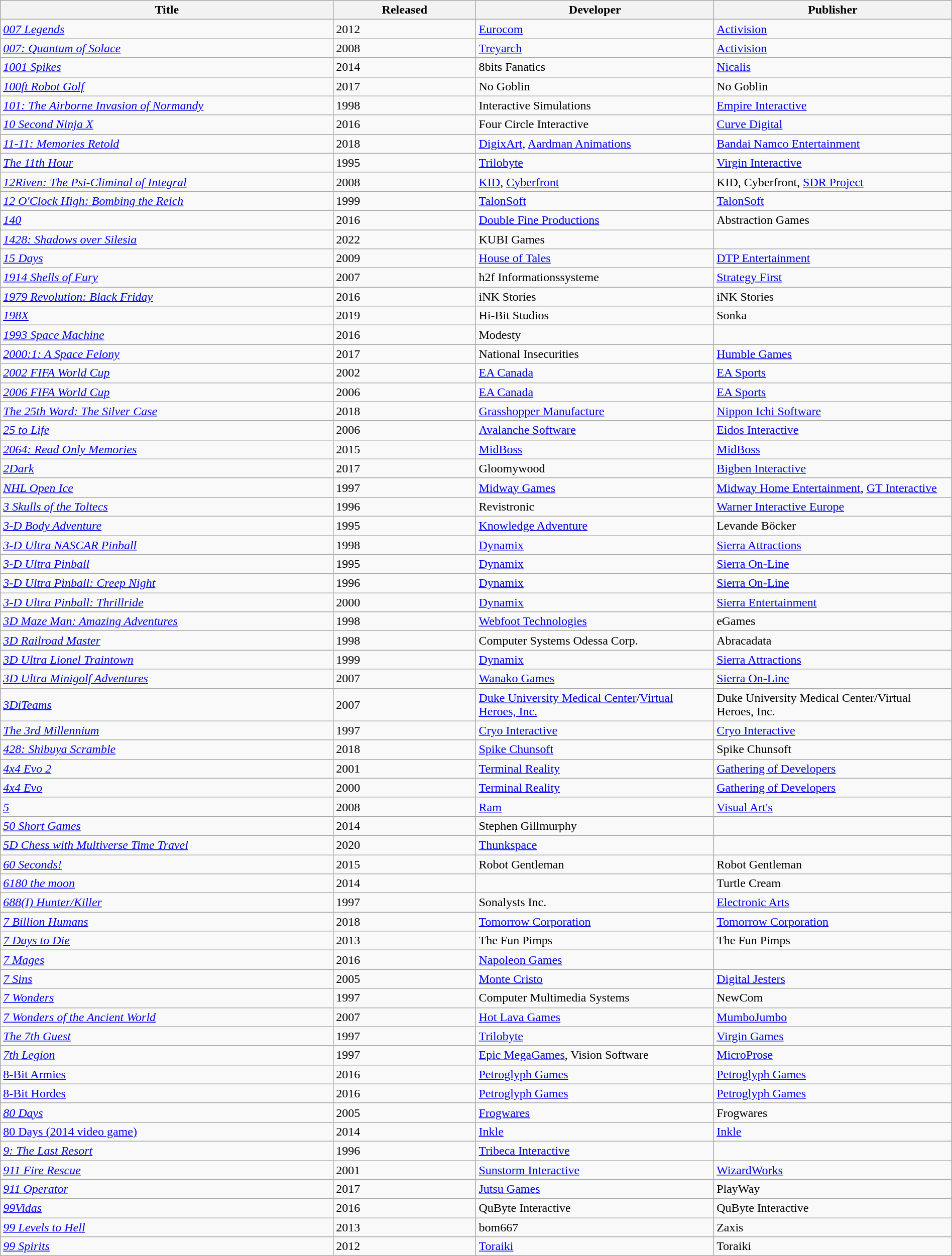<table class="wikitable sortable" width="100%" style="margin:0px 0px">
<tr>
<th width=35%>Title</th>
<th width=15%>Released</th>
<th width=25%>Developer</th>
<th width=25%>Publisher</th>
</tr>
<tr>
<td><em><a href='#'>007 Legends</a></em></td>
<td>2012</td>
<td><a href='#'>Eurocom</a></td>
<td><a href='#'>Activision</a></td>
</tr>
<tr>
<td><em><a href='#'>007: Quantum of Solace</a></em></td>
<td>2008</td>
<td><a href='#'>Treyarch</a></td>
<td><a href='#'>Activision</a></td>
</tr>
<tr>
<td><em><a href='#'>1001 Spikes</a></em></td>
<td>2014</td>
<td>8bits Fanatics</td>
<td><a href='#'>Nicalis</a></td>
</tr>
<tr>
<td><em><a href='#'>100ft Robot Golf</a></em></td>
<td>2017</td>
<td>No Goblin</td>
<td>No Goblin</td>
</tr>
<tr>
<td><em><a href='#'>101: The Airborne Invasion of Normandy</a></em></td>
<td>1998</td>
<td>Interactive Simulations</td>
<td><a href='#'>Empire Interactive</a></td>
</tr>
<tr>
<td><em><a href='#'>10 Second Ninja X</a></em></td>
<td>2016</td>
<td>Four Circle Interactive</td>
<td><a href='#'>Curve Digital</a></td>
</tr>
<tr>
<td><em><a href='#'>11-11: Memories Retold</a></em></td>
<td>2018</td>
<td><a href='#'>DigixArt</a>, <a href='#'>Aardman Animations</a></td>
<td><a href='#'>Bandai Namco Entertainment</a></td>
</tr>
<tr>
<td><em><a href='#'>The 11th Hour</a></em></td>
<td>1995</td>
<td><a href='#'>Trilobyte</a></td>
<td><a href='#'>Virgin Interactive</a></td>
</tr>
<tr>
<td><em><a href='#'>12Riven: The Psi-Climinal of Integral</a></em></td>
<td>2008</td>
<td><a href='#'>KID</a>, <a href='#'>Cyberfront</a></td>
<td>KID, Cyberfront, <a href='#'>SDR Project</a></td>
</tr>
<tr>
<td><em><a href='#'>12 O'Clock High: Bombing the Reich</a></em></td>
<td>1999</td>
<td><a href='#'>TalonSoft</a></td>
<td><a href='#'>TalonSoft</a></td>
</tr>
<tr>
<td><em><a href='#'>140</a></em></td>
<td>2016</td>
<td><a href='#'>Double Fine Productions</a></td>
<td>Abstraction Games</td>
</tr>
<tr>
<td><em><a href='#'>1428: Shadows over Silesia</a></em></td>
<td>2022</td>
<td>KUBI Games</td>
<td></td>
</tr>
<tr>
<td><em><a href='#'>15 Days</a></em></td>
<td>2009</td>
<td><a href='#'>House of Tales</a></td>
<td><a href='#'>DTP Entertainment</a></td>
</tr>
<tr>
<td><em><a href='#'>1914 Shells of Fury</a></em></td>
<td>2007</td>
<td>h2f Informationssysteme</td>
<td><a href='#'>Strategy First</a></td>
</tr>
<tr>
<td><em><a href='#'>1979 Revolution: Black Friday</a></em></td>
<td>2016</td>
<td>iNK Stories</td>
<td>iNK Stories</td>
</tr>
<tr>
<td><em><a href='#'>198X</a></em></td>
<td>2019</td>
<td>Hi-Bit Studios</td>
<td>Sonka</td>
</tr>
<tr>
<td><em><a href='#'>1993 Space Machine</a></em></td>
<td>2016</td>
<td>Modesty</td>
<td></td>
</tr>
<tr>
<td><em><a href='#'>2000:1: A Space Felony</a></em></td>
<td>2017</td>
<td>National Insecurities</td>
<td><a href='#'>Humble Games</a></td>
</tr>
<tr>
<td><em><a href='#'>2002 FIFA World Cup</a></em></td>
<td>2002</td>
<td><a href='#'>EA Canada</a></td>
<td><a href='#'>EA Sports</a></td>
</tr>
<tr>
<td><a href='#'><em>2006 FIFA World Cup</em></a></td>
<td>2006</td>
<td><a href='#'>EA Canada</a></td>
<td><a href='#'>EA Sports</a></td>
</tr>
<tr>
<td><em><a href='#'>The 25th Ward: The Silver Case</a></em></td>
<td>2018</td>
<td><a href='#'>Grasshopper Manufacture</a></td>
<td><a href='#'>Nippon Ichi Software</a></td>
</tr>
<tr>
<td><em><a href='#'>25 to Life</a></em></td>
<td>2006</td>
<td><a href='#'>Avalanche Software</a></td>
<td><a href='#'>Eidos Interactive</a></td>
</tr>
<tr>
<td><em><a href='#'>2064: Read Only Memories</a></em></td>
<td>2015</td>
<td><a href='#'>MidBoss</a></td>
<td><a href='#'>MidBoss</a></td>
</tr>
<tr>
<td><em><a href='#'>2Dark</a></em></td>
<td>2017</td>
<td>Gloomywood</td>
<td><a href='#'>Bigben Interactive</a></td>
</tr>
<tr>
<td><em><a href='#'>NHL Open Ice</a></em></td>
<td>1997</td>
<td><a href='#'>Midway Games</a></td>
<td><a href='#'>Midway Home Entertainment</a>, <a href='#'>GT Interactive</a></td>
</tr>
<tr>
<td><em><a href='#'>3 Skulls of the Toltecs</a></em></td>
<td>1996</td>
<td>Revistronic</td>
<td><a href='#'>Warner Interactive Europe</a></td>
</tr>
<tr>
<td><a href='#'><em>3-D Body Adventure</em></a></td>
<td>1995</td>
<td><a href='#'>Knowledge Adventure</a></td>
<td>Levande Böcker</td>
</tr>
<tr>
<td><em><a href='#'>3-D Ultra NASCAR Pinball</a></em></td>
<td>1998</td>
<td><a href='#'>Dynamix</a></td>
<td><a href='#'>Sierra Attractions</a></td>
</tr>
<tr>
<td><a href='#'><em>3-D Ultra Pinball</em></a></td>
<td>1995</td>
<td><a href='#'>Dynamix</a></td>
<td><a href='#'>Sierra On-Line</a></td>
</tr>
<tr>
<td><em><a href='#'>3-D Ultra Pinball: Creep Night</a></em></td>
<td>1996</td>
<td><a href='#'>Dynamix</a></td>
<td><a href='#'>Sierra On-Line</a></td>
</tr>
<tr>
<td><em><a href='#'>3-D Ultra Pinball: Thrillride</a></em></td>
<td>2000</td>
<td><a href='#'>Dynamix</a></td>
<td><a href='#'>Sierra Entertainment</a></td>
</tr>
<tr>
<td><em><a href='#'>3D Maze Man: Amazing Adventures</a></em></td>
<td>1998</td>
<td><a href='#'>Webfoot Technologies</a></td>
<td>eGames</td>
</tr>
<tr>
<td><em><a href='#'>3D Railroad Master</a></em></td>
<td>1998</td>
<td>Computer Systems Odessa Corp.</td>
<td>Abracadata</td>
</tr>
<tr>
<td><em><a href='#'>3D Ultra Lionel Traintown</a></em></td>
<td>1999</td>
<td><a href='#'>Dynamix</a></td>
<td><a href='#'>Sierra Attractions</a></td>
</tr>
<tr>
<td><em><a href='#'>3D Ultra Minigolf Adventures</a></em></td>
<td>2007</td>
<td><a href='#'>Wanako Games</a></td>
<td><a href='#'>Sierra On-Line</a></td>
</tr>
<tr>
<td><em><a href='#'>3DiTeams</a></em></td>
<td>2007</td>
<td><a href='#'>Duke University Medical Center</a>/<a href='#'>Virtual Heroes, Inc.</a></td>
<td>Duke University Medical Center/Virtual Heroes, Inc.</td>
</tr>
<tr>
<td><em><a href='#'>The 3rd Millennium</a></em></td>
<td>1997</td>
<td><a href='#'>Cryo Interactive</a></td>
<td><a href='#'>Cryo Interactive</a></td>
</tr>
<tr>
<td><em><a href='#'>428: Shibuya Scramble</a></em></td>
<td>2018</td>
<td><a href='#'>Spike Chunsoft</a></td>
<td>Spike Chunsoft</td>
</tr>
<tr>
<td><em><a href='#'>4x4 Evo 2</a></em></td>
<td>2001</td>
<td><a href='#'>Terminal Reality</a></td>
<td><a href='#'>Gathering of Developers</a></td>
</tr>
<tr>
<td><em><a href='#'>4x4 Evo</a></em></td>
<td>2000</td>
<td><a href='#'>Terminal Reality</a></td>
<td><a href='#'>Gathering of Developers</a></td>
</tr>
<tr>
<td><em><a href='#'>5</a></em></td>
<td>2008</td>
<td><a href='#'>Ram</a></td>
<td><a href='#'>Visual Art's</a></td>
</tr>
<tr>
<td><em><a href='#'>50 Short Games</a></em></td>
<td>2014</td>
<td>Stephen Gillmurphy</td>
<td></td>
</tr>
<tr>
<td><em><a href='#'>5D Chess with Multiverse Time Travel</a></em></td>
<td>2020</td>
<td><a href='#'>Thunkspace</a></td>
<td></td>
</tr>
<tr>
<td><em><a href='#'>60 Seconds!</a></em></td>
<td>2015</td>
<td>Robot Gentleman</td>
<td>Robot Gentleman</td>
</tr>
<tr>
<td><em><a href='#'>6180 the moon</a></em></td>
<td>2014</td>
<td></td>
<td>Turtle Cream</td>
</tr>
<tr>
<td><em><a href='#'>688(I) Hunter/Killer</a></em></td>
<td>1997</td>
<td>Sonalysts Inc.</td>
<td><a href='#'>Electronic Arts</a></td>
</tr>
<tr>
<td><em><a href='#'>7 Billion Humans</a></em></td>
<td>2018</td>
<td><a href='#'>Tomorrow Corporation</a></td>
<td><a href='#'>Tomorrow Corporation</a></td>
</tr>
<tr>
<td><em><a href='#'>7 Days to Die</a></em></td>
<td>2013</td>
<td>The Fun Pimps</td>
<td>The Fun Pimps</td>
</tr>
<tr>
<td><em><a href='#'>7 Mages</a></em></td>
<td>2016</td>
<td><a href='#'>Napoleon Games</a></td>
<td></td>
</tr>
<tr>
<td><em><a href='#'>7 Sins</a></em></td>
<td>2005</td>
<td><a href='#'>Monte Cristo</a></td>
<td><a href='#'>Digital Jesters</a></td>
</tr>
<tr>
<td><em><a href='#'>7 Wonders</a></em></td>
<td>1997</td>
<td>Computer Multimedia Systems</td>
<td>NewCom</td>
</tr>
<tr>
<td><em><a href='#'>7 Wonders of the Ancient World</a></em></td>
<td>2007</td>
<td><a href='#'>Hot Lava Games</a></td>
<td><a href='#'>MumboJumbo</a></td>
</tr>
<tr>
<td><em><a href='#'>The 7th Guest</a></em></td>
<td>1997</td>
<td><a href='#'>Trilobyte</a></td>
<td><a href='#'>Virgin Games</a></td>
</tr>
<tr>
<td><em><a href='#'>7th Legion</a></em></td>
<td>1997</td>
<td><a href='#'>Epic MegaGames</a>, Vision Software</td>
<td><a href='#'>MicroProse</a></td>
</tr>
<tr>
<td><a href='#'>8-Bit Armies</a></td>
<td>2016</td>
<td><a href='#'>Petroglyph Games</a></td>
<td><a href='#'>Petroglyph Games</a></td>
</tr>
<tr>
<td><a href='#'>8-Bit Hordes</a></td>
<td>2016</td>
<td><a href='#'>Petroglyph Games</a></td>
<td><a href='#'>Petroglyph Games</a></td>
</tr>
<tr>
<td><em><a href='#'>80 Days</a></em></td>
<td>2005</td>
<td><a href='#'>Frogwares</a></td>
<td>Frogwares</td>
</tr>
<tr>
<td><a href='#'>80 Days (2014 video game)</a></td>
<td>2014</td>
<td><a href='#'>Inkle</a></td>
<td><a href='#'>Inkle</a></td>
</tr>
<tr>
<td><em><a href='#'>9: The Last Resort</a></em></td>
<td>1996</td>
<td><a href='#'>Tribeca Interactive</a></td>
<td></td>
</tr>
<tr>
<td><em><a href='#'>911 Fire Rescue</a></em></td>
<td>2001</td>
<td><a href='#'>Sunstorm Interactive</a></td>
<td><a href='#'>WizardWorks</a></td>
</tr>
<tr>
<td><em><a href='#'>911 Operator</a></em></td>
<td>2017</td>
<td><a href='#'>Jutsu Games</a></td>
<td>PlayWay</td>
</tr>
<tr>
<td><em><a href='#'>99Vidas</a></em></td>
<td>2016</td>
<td>QuByte Interactive</td>
<td>QuByte Interactive</td>
</tr>
<tr>
<td><em><a href='#'>99 Levels to Hell</a></em></td>
<td>2013</td>
<td>bom667</td>
<td>Zaxis</td>
</tr>
<tr>
<td><em><a href='#'>99 Spirits</a></em></td>
<td>2012</td>
<td><a href='#'>Toraiki</a></td>
<td>Toraiki</td>
</tr>
</table>
